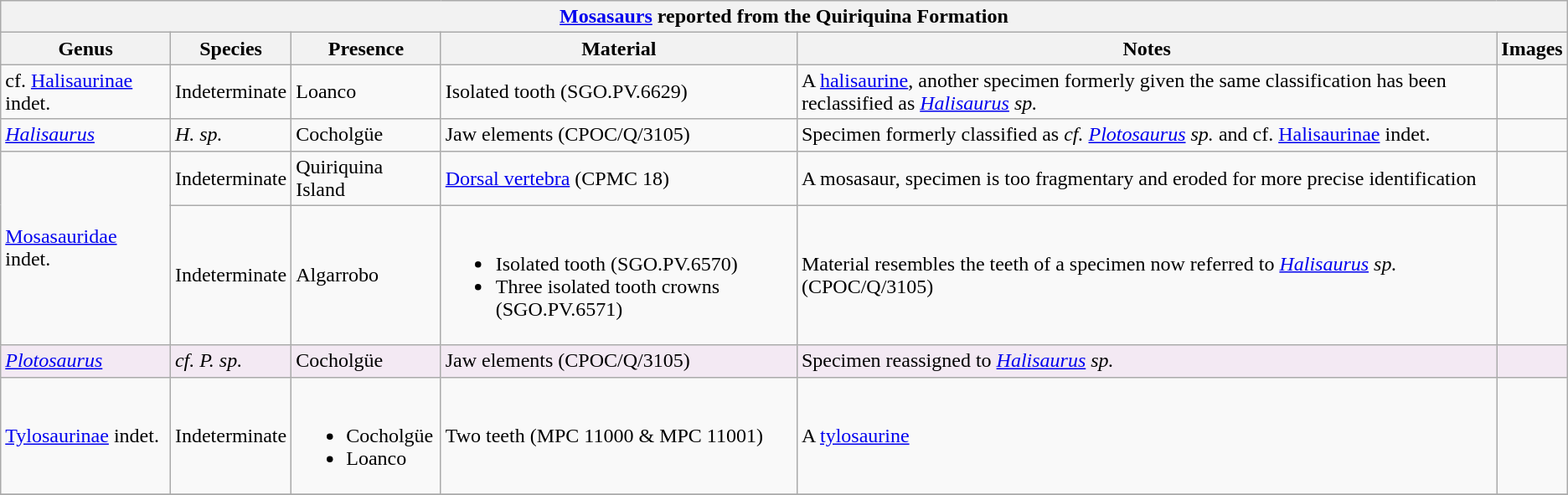<table class="wikitable" align="center">
<tr>
<th colspan="6" align="center"><strong><a href='#'>Mosasaurs</a> reported from the Quiriquina Formation</strong></th>
</tr>
<tr>
<th>Genus</th>
<th>Species</th>
<th>Presence</th>
<th><strong>Material</strong></th>
<th>Notes</th>
<th>Images</th>
</tr>
<tr>
<td>cf. <a href='#'>Halisaurinae</a> indet.</td>
<td>Indeterminate</td>
<td>Loanco</td>
<td>Isolated tooth (SGO.PV.6629)</td>
<td>A <a href='#'>halisaurine</a>, another specimen formerly given the same classification has been reclassified as <em><a href='#'>Halisaurus</a> sp.</em></td>
<td></td>
</tr>
<tr>
<td><em><a href='#'>Halisaurus</a></em></td>
<td><em>H. sp.</em></td>
<td>Cocholgüe</td>
<td>Jaw elements (CPOC/Q/3105)</td>
<td>Specimen formerly classified as <em>cf. <a href='#'>Plotosaurus</a> sp.</em> and cf. <a href='#'>Halisaurinae</a> indet.</td>
<td></td>
</tr>
<tr>
<td rowspan="2"><a href='#'>Mosasauridae</a> indet.</td>
<td>Indeterminate</td>
<td>Quiriquina Island</td>
<td><a href='#'>Dorsal vertebra</a> (CPMC 18)</td>
<td>A mosasaur, specimen is too fragmentary and eroded for more precise identification</td>
<td></td>
</tr>
<tr>
<td>Indeterminate</td>
<td>Algarrobo</td>
<td><br><ul><li>Isolated tooth (SGO.PV.6570)</li><li>Three isolated tooth crowns (SGO.PV.6571)</li></ul></td>
<td>Material resembles the teeth of a specimen now referred to <em><a href='#'>Halisaurus</a> sp.</em> (CPOC/Q/3105)</td>
<td></td>
</tr>
<tr>
<td style="background:#f3e9f3;"><em><a href='#'>Plotosaurus</a></em></td>
<td style="background:#f3e9f3;"><em>cf. P. sp.</em></td>
<td style="background:#f3e9f3;">Cocholgüe</td>
<td style="background:#f3e9f3;">Jaw elements (CPOC/Q/3105)</td>
<td style="background:#f3e9f3;">Specimen reassigned to <em><a href='#'>Halisaurus</a> sp.</em></td>
<td style="background:#f3e9f3;"></td>
</tr>
<tr>
<td><a href='#'>Tylosaurinae</a> indet.</td>
<td>Indeterminate</td>
<td><br><ul><li>Cocholgüe</li><li>Loanco</li></ul></td>
<td>Two teeth (MPC 11000 & MPC 11001)</td>
<td>A <a href='#'>tylosaurine</a></td>
<td></td>
</tr>
<tr>
</tr>
</table>
